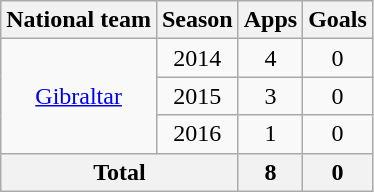<table class="wikitable" style="text-align: center">
<tr>
<th>National team</th>
<th>Season</th>
<th>Apps</th>
<th>Goals</th>
</tr>
<tr>
<td rowspan="3"><a href='#'>Gibraltar</a></td>
<td>2014</td>
<td>4</td>
<td>0</td>
</tr>
<tr>
<td>2015</td>
<td>3</td>
<td>0</td>
</tr>
<tr>
<td>2016</td>
<td>1</td>
<td>0</td>
</tr>
<tr>
<th colspan="2">Total</th>
<th>8</th>
<th>0</th>
</tr>
</table>
